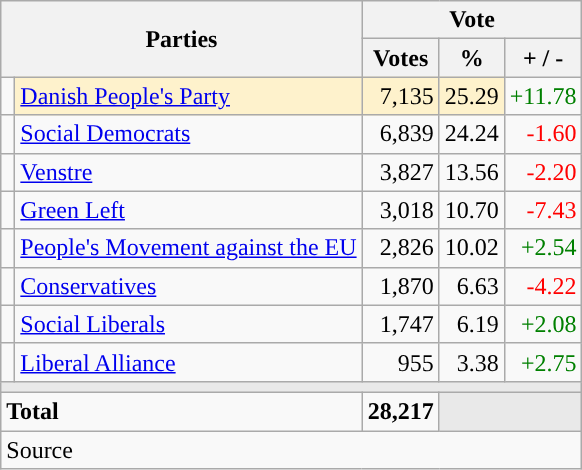<table class="wikitable" style="text-align:right;">
<tr>
<th style="text-align:centre;" rowspan="2" colspan="2" width="225">Parties</th>
<th colspan="3">Vote</th>
</tr>
<tr>
<th width="15">Votes</th>
<th width="15">%</th>
<th width="15">+ / -</th>
</tr>
<tr>
<td width="2" style="color:inherit;background:"></td>
<td bgcolor=#fef2cc   align="left"><a href='#'>Danish People's Party</a></td>
<td bgcolor=#fef2cc>7,135</td>
<td bgcolor=#fef2cc>25.29</td>
<td style=color:green;>+11.78</td>
</tr>
<tr>
<td width="2" style="color:inherit;background:"></td>
<td align="left"><a href='#'>Social Democrats</a></td>
<td>6,839</td>
<td>24.24</td>
<td style=color:red;>-1.60</td>
</tr>
<tr>
<td width="2" style="color:inherit;background:"></td>
<td align="left"><a href='#'>Venstre</a></td>
<td>3,827</td>
<td>13.56</td>
<td style=color:red;>-2.20</td>
</tr>
<tr>
<td width="2" style="color:inherit;background:"></td>
<td align="left"><a href='#'>Green Left</a></td>
<td>3,018</td>
<td>10.70</td>
<td style=color:red;>-7.43</td>
</tr>
<tr>
<td width="2" style="color:inherit;background:"></td>
<td align="left"><a href='#'>People's Movement against the EU</a></td>
<td>2,826</td>
<td>10.02</td>
<td style=color:green;>+2.54</td>
</tr>
<tr>
<td width="2" style="color:inherit;background:"></td>
<td align="left"><a href='#'>Conservatives</a></td>
<td>1,870</td>
<td>6.63</td>
<td style=color:red;>-4.22</td>
</tr>
<tr>
<td width="2" style="color:inherit;background:"></td>
<td align="left"><a href='#'>Social Liberals</a></td>
<td>1,747</td>
<td>6.19</td>
<td style=color:green;>+2.08</td>
</tr>
<tr>
<td width="2" style="color:inherit;background:"></td>
<td align="left"><a href='#'>Liberal Alliance</a></td>
<td>955</td>
<td>3.38</td>
<td style=color:green;>+2.75</td>
</tr>
<tr>
<td colspan="7" bgcolor="#E9E9E9"></td>
</tr>
<tr>
<td align="left" colspan="2"><strong>Total</strong></td>
<td><strong>28,217</strong></td>
<td bgcolor="#E9E9E9" colspan="2"></td>
</tr>
<tr>
<td align="left" colspan="6">Source</td>
</tr>
</table>
